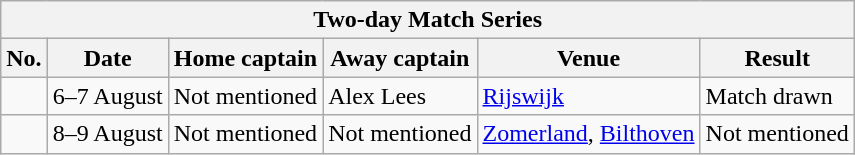<table class="wikitable">
<tr>
<th colspan="9">Two-day Match Series</th>
</tr>
<tr>
<th>No.</th>
<th>Date</th>
<th>Home captain</th>
<th>Away captain</th>
<th>Venue</th>
<th>Result</th>
</tr>
<tr>
<td></td>
<td>6–7 August</td>
<td>Not mentioned</td>
<td>Alex Lees</td>
<td><a href='#'>Rijswijk</a></td>
<td>Match drawn</td>
</tr>
<tr>
<td></td>
<td>8–9 August</td>
<td>Not mentioned</td>
<td>Not mentioned</td>
<td><a href='#'>Zomerland</a>, <a href='#'>Bilthoven</a></td>
<td>Not mentioned</td>
</tr>
</table>
